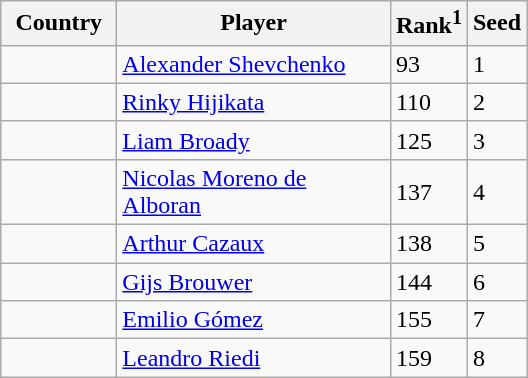<table class="sortable wikitable">
<tr>
<th width="70">Country</th>
<th width="175">Player</th>
<th>Rank<sup>1</sup></th>
<th>Seed</th>
</tr>
<tr>
<td></td>
<td><a href='#'>Alexander Shevchenko</a></td>
<td>93</td>
<td>1</td>
</tr>
<tr>
<td></td>
<td><a href='#'>Rinky Hijikata</a></td>
<td>110</td>
<td>2</td>
</tr>
<tr>
<td></td>
<td><a href='#'>Liam Broady</a></td>
<td>125</td>
<td>3</td>
</tr>
<tr>
<td></td>
<td><a href='#'>Nicolas Moreno de Alboran</a></td>
<td>137</td>
<td>4</td>
</tr>
<tr>
<td></td>
<td><a href='#'>Arthur Cazaux</a></td>
<td>138</td>
<td>5</td>
</tr>
<tr>
<td></td>
<td><a href='#'>Gijs Brouwer</a></td>
<td>144</td>
<td>6</td>
</tr>
<tr>
<td></td>
<td><a href='#'>Emilio Gómez</a></td>
<td>155</td>
<td>7</td>
</tr>
<tr>
<td></td>
<td><a href='#'>Leandro Riedi</a></td>
<td>159</td>
<td>8</td>
</tr>
</table>
